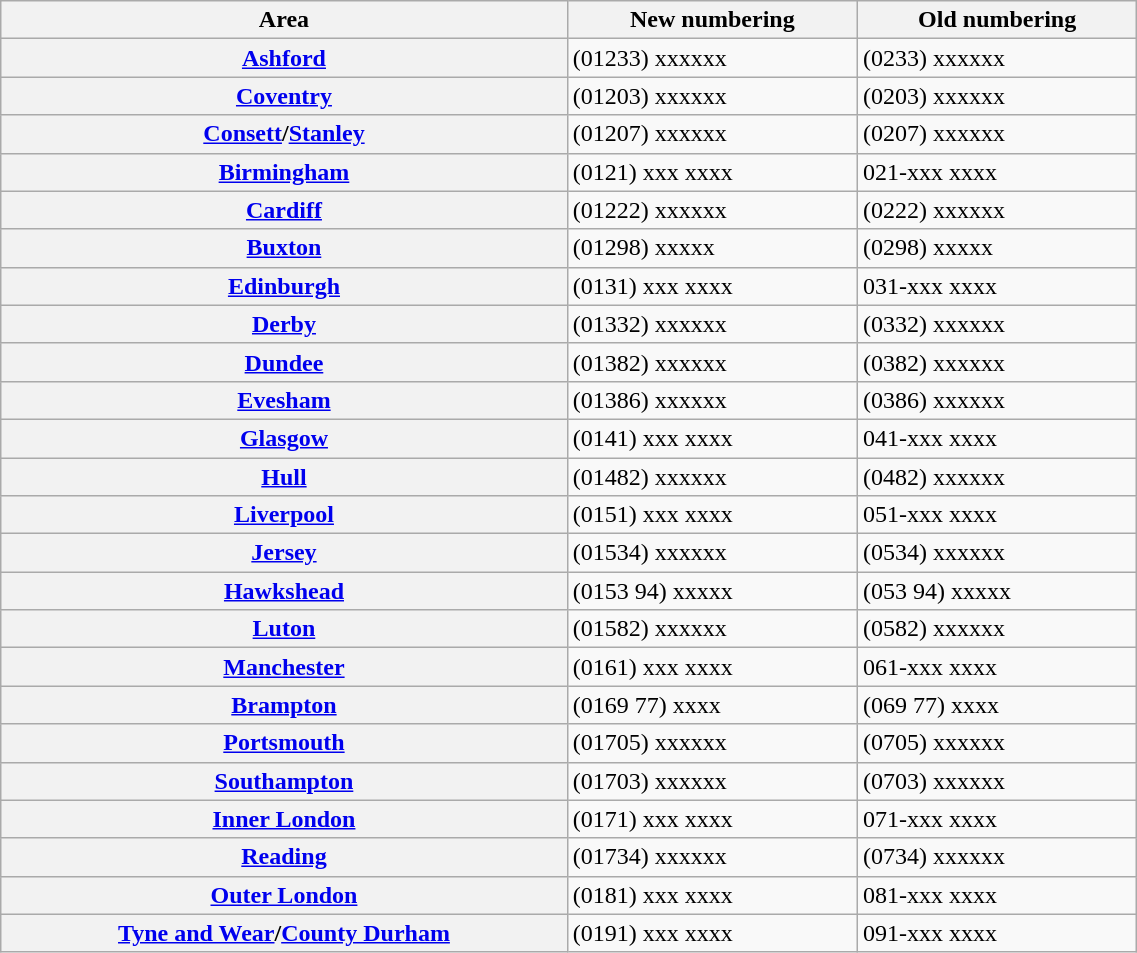<table class="wikitable" style="width: 60%; margin-left: 1.5em;">
<tr>
<th scope="col">Area</th>
<th scope="col">New numbering</th>
<th scope="col">Old numbering</th>
</tr>
<tr>
<th scope="row"><a href='#'>Ashford</a></th>
<td>(01233) xxxxxx</td>
<td>(0233) xxxxxx</td>
</tr>
<tr>
<th scope="row"><a href='#'>Coventry</a></th>
<td>(01203) xxxxxx</td>
<td>(0203) xxxxxx</td>
</tr>
<tr>
<th scope="row"><a href='#'>Consett</a>/<a href='#'>Stanley</a></th>
<td>(01207) xxxxxx</td>
<td>(0207) xxxxxx</td>
</tr>
<tr>
<th scope="row"><a href='#'>Birmingham</a></th>
<td>(0121) xxx xxxx</td>
<td>021-xxx xxxx</td>
</tr>
<tr>
<th scope="row"><a href='#'>Cardiff</a></th>
<td>(01222) xxxxxx</td>
<td>(0222) xxxxxx</td>
</tr>
<tr>
<th scope="row"><a href='#'>Buxton</a></th>
<td>(01298) xxxxx</td>
<td>(0298) xxxxx</td>
</tr>
<tr>
<th scope="row"><a href='#'>Edinburgh</a></th>
<td>(0131) xxx xxxx</td>
<td>031-xxx xxxx</td>
</tr>
<tr>
<th scope="row"><a href='#'>Derby</a></th>
<td>(01332) xxxxxx</td>
<td>(0332) xxxxxx</td>
</tr>
<tr>
<th scope="row"><a href='#'>Dundee</a></th>
<td>(01382) xxxxxx</td>
<td>(0382) xxxxxx</td>
</tr>
<tr>
<th scope="row"><a href='#'>Evesham</a></th>
<td>(01386) xxxxxx</td>
<td>(0386) xxxxxx</td>
</tr>
<tr>
<th scope="row"><a href='#'>Glasgow</a></th>
<td>(0141) xxx xxxx</td>
<td>041-xxx xxxx</td>
</tr>
<tr>
<th scope="row"><a href='#'>Hull</a></th>
<td>(01482) xxxxxx</td>
<td>(0482) xxxxxx</td>
</tr>
<tr>
<th scope="row"><a href='#'>Liverpool</a></th>
<td>(0151) xxx xxxx</td>
<td>051-xxx xxxx</td>
</tr>
<tr>
<th scope="row"><a href='#'>Jersey</a></th>
<td>(01534) xxxxxx</td>
<td>(0534) xxxxxx</td>
</tr>
<tr>
<th scope="row"><a href='#'>Hawkshead</a></th>
<td>(0153 94) xxxxx</td>
<td>(053 94) xxxxx</td>
</tr>
<tr>
<th scope="row"><a href='#'>Luton</a></th>
<td>(01582) xxxxxx</td>
<td>(0582) xxxxxx</td>
</tr>
<tr>
<th scope="row"><a href='#'>Manchester</a></th>
<td>(0161) xxx xxxx</td>
<td>061-xxx xxxx</td>
</tr>
<tr>
<th scope="row"><a href='#'>Brampton</a></th>
<td>(0169 77) xxxx</td>
<td>(069 77) xxxx</td>
</tr>
<tr>
<th scope="row"><a href='#'>Portsmouth</a></th>
<td>(01705) xxxxxx</td>
<td>(0705) xxxxxx</td>
</tr>
<tr>
<th scope="row"><a href='#'>Southampton</a></th>
<td>(01703) xxxxxx</td>
<td>(0703) xxxxxx</td>
</tr>
<tr>
<th scope="row"><a href='#'>Inner London</a></th>
<td>(0171) xxx xxxx</td>
<td>071-xxx xxxx</td>
</tr>
<tr>
<th scope="row"><a href='#'>Reading</a></th>
<td>(01734) xxxxxx</td>
<td>(0734) xxxxxx</td>
</tr>
<tr>
<th scope="row"><a href='#'>Outer London</a></th>
<td>(0181) xxx xxxx</td>
<td>081-xxx xxxx</td>
</tr>
<tr>
<th scope="row"><a href='#'>Tyne and Wear</a>/<a href='#'>County Durham</a></th>
<td>(0191) xxx xxxx</td>
<td>091-xxx xxxx</td>
</tr>
</table>
